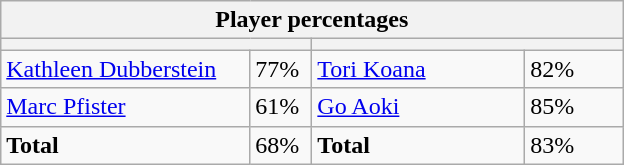<table class="wikitable">
<tr>
<th colspan=4 width=400>Player percentages</th>
</tr>
<tr>
<th colspan=2 width=200 style="white-space:nowrap;"></th>
<th colspan=2 width=200 style="white-space:nowrap;"></th>
</tr>
<tr>
<td><a href='#'>Kathleen Dubberstein</a></td>
<td>77%</td>
<td><a href='#'>Tori Koana</a></td>
<td>82%</td>
</tr>
<tr>
<td><a href='#'>Marc Pfister</a></td>
<td>61%</td>
<td><a href='#'>Go Aoki</a></td>
<td>85%</td>
</tr>
<tr>
<td><strong>Total</strong></td>
<td>68%</td>
<td><strong>Total</strong></td>
<td>83%</td>
</tr>
</table>
